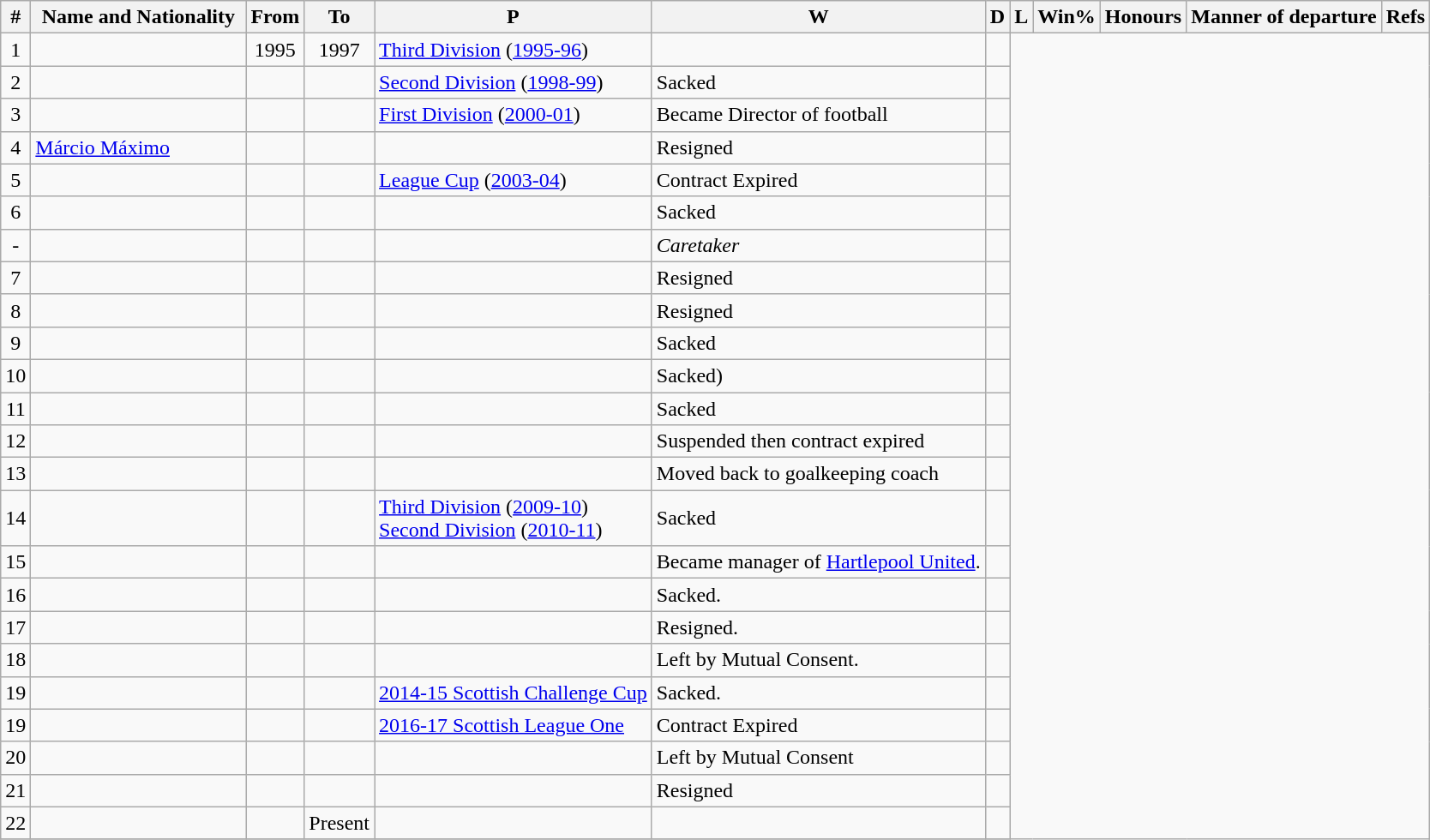<table class="wikitable sortable" style="text-align: center;">
<tr>
<th>#</th>
<th style="width:10em">Name and Nationality</th>
<th>From</th>
<th>To</th>
<th>P</th>
<th>W</th>
<th>D</th>
<th>L</th>
<th>Win%</th>
<th class="unsortable">Honours</th>
<th class="unsortable">Manner of departure</th>
<th class="unsortable">Refs</th>
</tr>
<tr>
<td>1</td>
<td align=left> </td>
<td>1995</td>
<td>1997<br></td>
<td align=left><a href='#'>Third Division</a> (<a href='#'>1995-96</a>)</td>
<td align=left></td>
<td></td>
</tr>
<tr>
<td>2</td>
<td align=left> </td>
<td></td>
<td><br></td>
<td align=left><a href='#'>Second Division</a> (<a href='#'>1998-99</a>)</td>
<td align=left>Sacked</td>
<td></td>
</tr>
<tr>
<td>3</td>
<td align=left> </td>
<td></td>
<td><br></td>
<td align=left><a href='#'>First Division</a> (<a href='#'>2000-01</a>)</td>
<td align=left>Became Director of football</td>
<td></td>
</tr>
<tr>
<td>4</td>
<td align=left> <a href='#'>Márcio Máximo</a></td>
<td></td>
<td><br></td>
<td></td>
<td align=left>Resigned</td>
<td></td>
</tr>
<tr>
<td>5</td>
<td align=left> </td>
<td></td>
<td><br></td>
<td align=left><a href='#'>League Cup</a> (<a href='#'>2003-04</a>)</td>
<td align=left>Contract Expired</td>
<td></td>
</tr>
<tr>
<td>6</td>
<td align=left> </td>
<td></td>
<td><br></td>
<td></td>
<td align=left>Sacked</td>
<td></td>
</tr>
<tr>
<td>-</td>
<td align=left> </td>
<td></td>
<td><br></td>
<td></td>
<td align=left><em>Caretaker</em></td>
<td></td>
</tr>
<tr>
<td>7</td>
<td align=left> </td>
<td></td>
<td><br></td>
<td></td>
<td align=left>Resigned</td>
<td></td>
</tr>
<tr>
<td>8</td>
<td align=left> </td>
<td></td>
<td><br></td>
<td></td>
<td align=left>Resigned</td>
<td></td>
</tr>
<tr>
<td>9</td>
<td align=left> </td>
<td></td>
<td><br></td>
<td align=left></td>
<td align=left>Sacked</td>
<td></td>
</tr>
<tr>
<td>10</td>
<td align=left> </td>
<td></td>
<td><br></td>
<td></td>
<td align=left>Sacked)</td>
<td></td>
</tr>
<tr>
<td>11</td>
<td align=left> </td>
<td></td>
<td><br></td>
<td align=left></td>
<td align=left>Sacked</td>
<td></td>
</tr>
<tr>
<td>12</td>
<td align=left> </td>
<td></td>
<td><br></td>
<td></td>
<td align=left>Suspended then contract expired</td>
<td></td>
</tr>
<tr>
<td>13</td>
<td align=left> </td>
<td></td>
<td><br></td>
<td align=left></td>
<td align=left>Moved back to goalkeeping coach</td>
<td></td>
</tr>
<tr>
<td>14</td>
<td align=left> </td>
<td></td>
<td><br></td>
<td align=left><a href='#'>Third Division</a> (<a href='#'>2009-10</a>) <br><a href='#'>Second Division</a> (<a href='#'>2010-11</a>)</td>
<td align=left>Sacked</td>
<td></td>
</tr>
<tr>
<td>15</td>
<td align=left> </td>
<td></td>
<td><br></td>
<td align=left></td>
<td align=left>Became manager of <a href='#'>Hartlepool United</a>.</td>
<td></td>
</tr>
<tr>
<td>16</td>
<td align=left> </td>
<td></td>
<td><br></td>
<td align=left></td>
<td align=left>Sacked.</td>
<td></td>
</tr>
<tr>
<td>17</td>
<td align=left> </td>
<td></td>
<td><br></td>
<td align=left></td>
<td align=left>Resigned.</td>
<td></td>
</tr>
<tr>
<td>18</td>
<td align=left> </td>
<td></td>
<td><br></td>
<td align=left></td>
<td align=left>Left by Mutual Consent.</td>
<td></td>
</tr>
<tr>
<td>19</td>
<td align=left> </td>
<td></td>
<td><br></td>
<td align=left><a href='#'>2014-15 Scottish Challenge Cup</a></td>
<td align=left>Sacked.</td>
<td></td>
</tr>
<tr>
<td>19</td>
<td align=left> </td>
<td></td>
<td><br></td>
<td align=left><a href='#'>2016-17 Scottish League One</a></td>
<td align=left>Contract Expired</td>
<td align=left></td>
</tr>
<tr>
<td>20</td>
<td align=left> </td>
<td></td>
<td><br></td>
<td align=left></td>
<td align=left>Left by Mutual Consent</td>
<td align=left></td>
</tr>
<tr>
<td>21</td>
<td align=left> </td>
<td></td>
<td><br></td>
<td align=left></td>
<td align=left>Resigned</td>
<td align=left></td>
</tr>
<tr>
<td>22</td>
<td align=left> </td>
<td></td>
<td>Present<br></td>
<td align=left></td>
<td align=left></td>
<td></td>
</tr>
<tr>
</tr>
</table>
